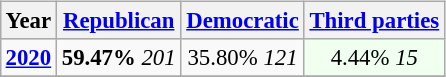<table class="wikitable" style="float:right; font-size:95%;">
<tr bgcolor=lightgrey>
<th>Year</th>
<th><a href='#'>Republican</a></th>
<th><a href='#'>Democratic</a></th>
<th><a href='#'>Third parties</a></th>
</tr>
<tr>
<td style="text-align:center;" ><strong><a href='#'>2020</a></strong></td>
<td style="text-align:center;" ><strong>59.47%</strong> <em>201</em></td>
<td style="text-align:center;" >35.80% <em>121</em></td>
<td style="text-align:center; background:honeyDew;">4.44% <em>15</em></td>
</tr>
<tr>
</tr>
</table>
